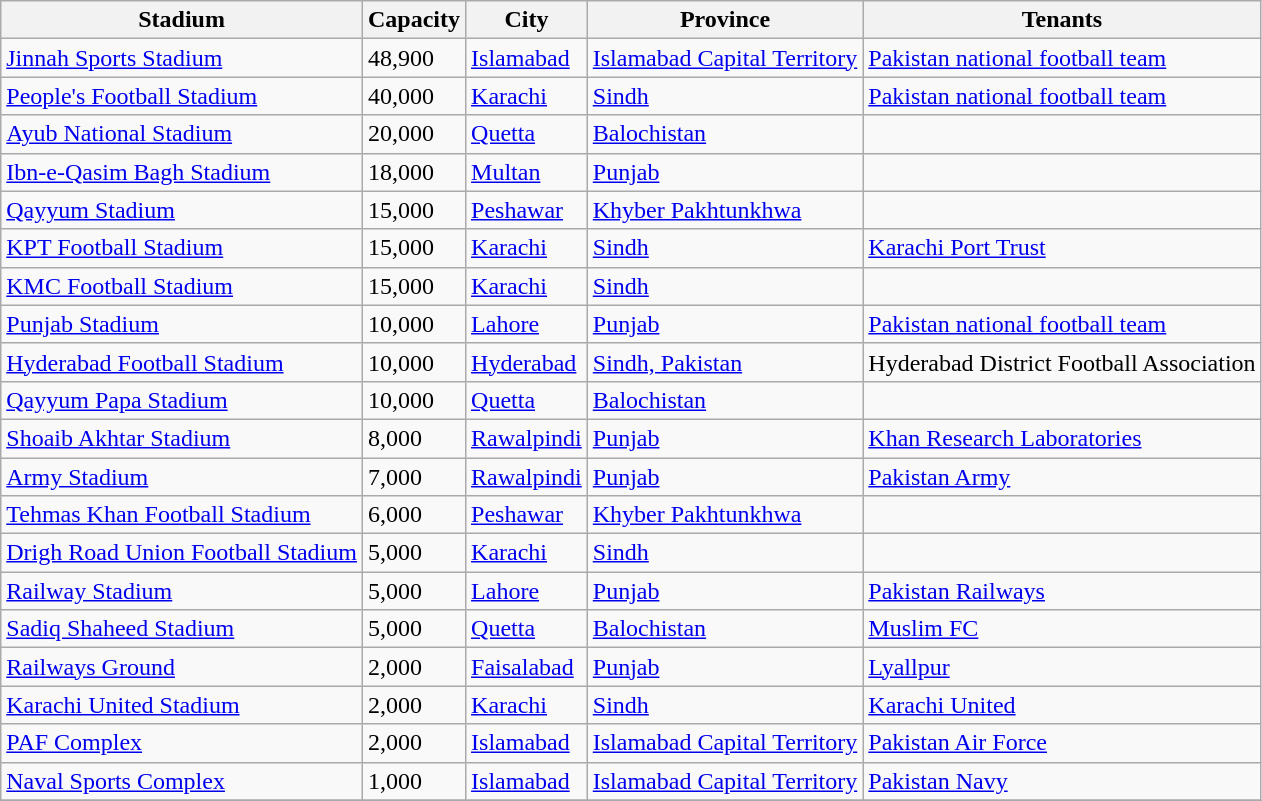<table class="sortable wikitable">
<tr>
<th>Stadium</th>
<th>Capacity</th>
<th>City</th>
<th>Province</th>
<th>Tenants</th>
</tr>
<tr>
<td><a href='#'>Jinnah Sports Stadium</a></td>
<td>48,900</td>
<td><a href='#'>Islamabad</a></td>
<td><a href='#'>Islamabad Capital Territory</a></td>
<td><a href='#'>Pakistan national football team</a></td>
</tr>
<tr>
<td><a href='#'>People's Football Stadium</a></td>
<td>40,000</td>
<td><a href='#'>Karachi</a></td>
<td><a href='#'>Sindh</a></td>
<td><a href='#'>Pakistan national football team</a></td>
</tr>
<tr>
<td><a href='#'>Ayub National Stadium</a></td>
<td>20,000</td>
<td><a href='#'>Quetta</a></td>
<td><a href='#'>Balochistan</a></td>
<td></td>
</tr>
<tr>
<td><a href='#'>Ibn-e-Qasim Bagh Stadium</a></td>
<td>18,000</td>
<td><a href='#'>Multan</a></td>
<td><a href='#'>Punjab</a></td>
<td></td>
</tr>
<tr>
<td><a href='#'>Qayyum Stadium</a></td>
<td>15,000</td>
<td><a href='#'>Peshawar</a></td>
<td><a href='#'>Khyber Pakhtunkhwa</a></td>
<td></td>
</tr>
<tr>
<td><a href='#'>KPT Football Stadium</a></td>
<td>15,000</td>
<td><a href='#'>Karachi</a></td>
<td><a href='#'>Sindh</a></td>
<td><a href='#'>Karachi Port Trust</a></td>
</tr>
<tr>
<td><a href='#'>KMC Football Stadium</a></td>
<td>15,000</td>
<td><a href='#'>Karachi</a></td>
<td><a href='#'>Sindh</a></td>
<td></td>
</tr>
<tr>
<td><a href='#'>Punjab Stadium</a></td>
<td>10,000</td>
<td><a href='#'>Lahore</a></td>
<td><a href='#'>Punjab</a></td>
<td><a href='#'>Pakistan national football team</a></td>
</tr>
<tr>
<td><a href='#'>Hyderabad Football Stadium</a></td>
<td>10,000</td>
<td><a href='#'>Hyderabad</a></td>
<td><a href='#'>Sindh, Pakistan</a></td>
<td>Hyderabad District Football Association</td>
</tr>
<tr>
<td><a href='#'>Qayyum Papa Stadium</a></td>
<td>10,000</td>
<td><a href='#'>Quetta</a></td>
<td><a href='#'>Balochistan</a></td>
<td></td>
</tr>
<tr>
<td><a href='#'>Shoaib Akhtar Stadium</a></td>
<td>8,000</td>
<td><a href='#'>Rawalpindi</a></td>
<td><a href='#'>Punjab</a></td>
<td><a href='#'>Khan Research Laboratories</a></td>
</tr>
<tr>
<td><a href='#'>Army Stadium</a></td>
<td>7,000</td>
<td><a href='#'>Rawalpindi</a></td>
<td><a href='#'>Punjab</a></td>
<td><a href='#'>Pakistan Army</a></td>
</tr>
<tr>
<td><a href='#'>Tehmas Khan Football Stadium</a></td>
<td>6,000</td>
<td><a href='#'>Peshawar</a></td>
<td><a href='#'>Khyber Pakhtunkhwa</a></td>
<td></td>
</tr>
<tr>
<td><a href='#'>Drigh Road Union Football Stadium</a></td>
<td>5,000</td>
<td><a href='#'>Karachi</a></td>
<td><a href='#'>Sindh</a></td>
<td></td>
</tr>
<tr>
<td><a href='#'>Railway Stadium</a></td>
<td>5,000</td>
<td><a href='#'>Lahore</a></td>
<td><a href='#'>Punjab</a></td>
<td><a href='#'>Pakistan Railways</a></td>
</tr>
<tr>
<td><a href='#'>Sadiq Shaheed Stadium</a></td>
<td>5,000</td>
<td><a href='#'>Quetta</a></td>
<td><a href='#'>Balochistan</a></td>
<td><a href='#'>Muslim FC</a></td>
</tr>
<tr>
<td><a href='#'>Railways Ground</a></td>
<td>2,000</td>
<td><a href='#'>Faisalabad</a></td>
<td><a href='#'>Punjab</a></td>
<td><a href='#'>Lyallpur</a></td>
</tr>
<tr>
<td><a href='#'>Karachi United Stadium</a></td>
<td>2,000</td>
<td><a href='#'>Karachi</a></td>
<td><a href='#'>Sindh</a></td>
<td><a href='#'>Karachi United</a></td>
</tr>
<tr>
<td><a href='#'>PAF Complex</a></td>
<td>2,000</td>
<td><a href='#'>Islamabad</a></td>
<td><a href='#'>Islamabad Capital Territory</a></td>
<td><a href='#'>Pakistan Air Force</a></td>
</tr>
<tr>
<td><a href='#'>Naval Sports Complex</a></td>
<td>1,000</td>
<td><a href='#'>Islamabad</a></td>
<td><a href='#'>Islamabad Capital Territory</a></td>
<td><a href='#'>Pakistan Navy</a></td>
</tr>
<tr>
</tr>
</table>
